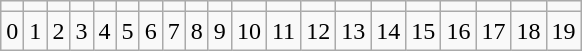<table class=wikitable style="text-align: center;">
<tr style="vertical-align: bottom;">
<td></td>
<td></td>
<td></td>
<td></td>
<td></td>
<td></td>
<td></td>
<td></td>
<td></td>
<td></td>
<td></td>
<td></td>
<td></td>
<td></td>
<td></td>
<td></td>
<td></td>
<td></td>
<td></td>
<td></td>
</tr>
<tr>
<td>0</td>
<td>1</td>
<td>2</td>
<td>3</td>
<td>4</td>
<td>5</td>
<td>6</td>
<td>7</td>
<td>8</td>
<td>9</td>
<td>10</td>
<td>11</td>
<td>12</td>
<td>13</td>
<td>14</td>
<td>15</td>
<td>16</td>
<td>17</td>
<td>18</td>
<td>19</td>
</tr>
</table>
